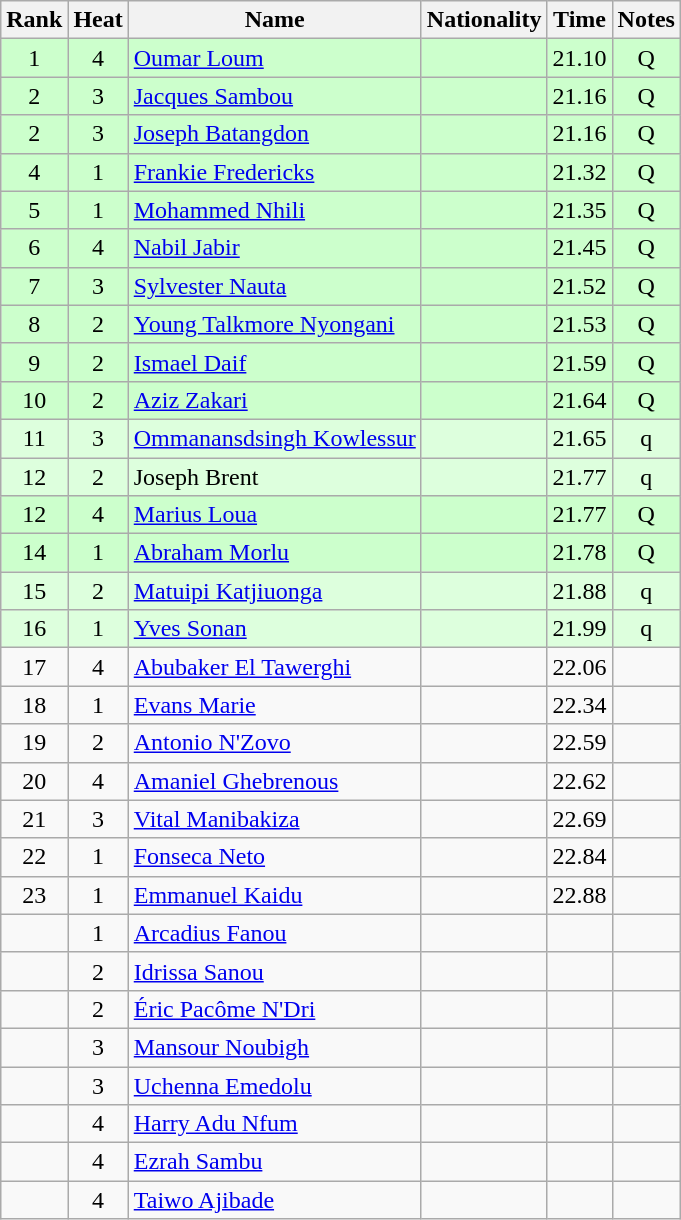<table class="wikitable sortable" style="text-align:center">
<tr>
<th>Rank</th>
<th>Heat</th>
<th>Name</th>
<th>Nationality</th>
<th>Time</th>
<th>Notes</th>
</tr>
<tr bgcolor=ccffcc>
<td>1</td>
<td>4</td>
<td align=left><a href='#'>Oumar Loum</a></td>
<td align=left></td>
<td>21.10</td>
<td>Q</td>
</tr>
<tr bgcolor=ccffcc>
<td>2</td>
<td>3</td>
<td align=left><a href='#'>Jacques Sambou</a></td>
<td align=left></td>
<td>21.16</td>
<td>Q</td>
</tr>
<tr bgcolor=ccffcc>
<td>2</td>
<td>3</td>
<td align=left><a href='#'>Joseph Batangdon</a></td>
<td align=left></td>
<td>21.16</td>
<td>Q</td>
</tr>
<tr bgcolor=ccffcc>
<td>4</td>
<td>1</td>
<td align=left><a href='#'>Frankie Fredericks</a></td>
<td align=left></td>
<td>21.32</td>
<td>Q</td>
</tr>
<tr bgcolor=ccffcc>
<td>5</td>
<td>1</td>
<td align=left><a href='#'>Mohammed Nhili</a></td>
<td align=left></td>
<td>21.35</td>
<td>Q</td>
</tr>
<tr bgcolor=ccffcc>
<td>6</td>
<td>4</td>
<td align=left><a href='#'>Nabil Jabir</a></td>
<td align=left></td>
<td>21.45</td>
<td>Q</td>
</tr>
<tr bgcolor=ccffcc>
<td>7</td>
<td>3</td>
<td align=left><a href='#'>Sylvester Nauta</a></td>
<td align=left></td>
<td>21.52</td>
<td>Q</td>
</tr>
<tr bgcolor=ccffcc>
<td>8</td>
<td>2</td>
<td align=left><a href='#'>Young Talkmore Nyongani</a></td>
<td align=left></td>
<td>21.53</td>
<td>Q</td>
</tr>
<tr bgcolor=ccffcc>
<td>9</td>
<td>2</td>
<td align=left><a href='#'>Ismael Daif</a></td>
<td align=left></td>
<td>21.59</td>
<td>Q</td>
</tr>
<tr bgcolor=ccffcc>
<td>10</td>
<td>2</td>
<td align=left><a href='#'>Aziz Zakari</a></td>
<td align=left></td>
<td>21.64</td>
<td>Q</td>
</tr>
<tr bgcolor=ddffdd>
<td>11</td>
<td>3</td>
<td align=left><a href='#'>Ommanansdsingh Kowlessur</a></td>
<td align=left></td>
<td>21.65</td>
<td>q</td>
</tr>
<tr bgcolor=ddffdd>
<td>12</td>
<td>2</td>
<td align=left>Joseph Brent</td>
<td align=left></td>
<td>21.77</td>
<td>q</td>
</tr>
<tr bgcolor=ccffcc>
<td>12</td>
<td>4</td>
<td align=left><a href='#'>Marius Loua</a></td>
<td align=left></td>
<td>21.77</td>
<td>Q</td>
</tr>
<tr bgcolor=ccffcc>
<td>14</td>
<td>1</td>
<td align=left><a href='#'>Abraham Morlu</a></td>
<td align=left></td>
<td>21.78</td>
<td>Q</td>
</tr>
<tr bgcolor=ddffdd>
<td>15</td>
<td>2</td>
<td align=left><a href='#'>Matuipi Katjiuonga</a></td>
<td align=left></td>
<td>21.88</td>
<td>q</td>
</tr>
<tr bgcolor=ddffdd>
<td>16</td>
<td>1</td>
<td align=left><a href='#'>Yves Sonan</a></td>
<td align=left></td>
<td>21.99</td>
<td>q</td>
</tr>
<tr>
<td>17</td>
<td>4</td>
<td align=left><a href='#'>Abubaker El Tawerghi</a></td>
<td align=left></td>
<td>22.06</td>
<td></td>
</tr>
<tr>
<td>18</td>
<td>1</td>
<td align=left><a href='#'>Evans Marie</a></td>
<td align=left></td>
<td>22.34</td>
<td></td>
</tr>
<tr>
<td>19</td>
<td>2</td>
<td align=left><a href='#'>Antonio N'Zovo</a></td>
<td align=left></td>
<td>22.59</td>
<td></td>
</tr>
<tr>
<td>20</td>
<td>4</td>
<td align=left><a href='#'>Amaniel Ghebrenous</a></td>
<td align=left></td>
<td>22.62</td>
<td></td>
</tr>
<tr>
<td>21</td>
<td>3</td>
<td align=left><a href='#'>Vital Manibakiza</a></td>
<td align=left></td>
<td>22.69</td>
<td></td>
</tr>
<tr>
<td>22</td>
<td>1</td>
<td align=left><a href='#'>Fonseca Neto</a></td>
<td align=left></td>
<td>22.84</td>
<td></td>
</tr>
<tr>
<td>23</td>
<td>1</td>
<td align=left><a href='#'>Emmanuel Kaidu</a></td>
<td align=left></td>
<td>22.88</td>
<td></td>
</tr>
<tr>
<td></td>
<td>1</td>
<td align=left><a href='#'>Arcadius Fanou</a></td>
<td align=left></td>
<td></td>
<td></td>
</tr>
<tr>
<td></td>
<td>2</td>
<td align=left><a href='#'>Idrissa Sanou</a></td>
<td align=left></td>
<td></td>
<td></td>
</tr>
<tr>
<td></td>
<td>2</td>
<td align=left><a href='#'>Éric Pacôme N'Dri</a></td>
<td align=left></td>
<td></td>
<td></td>
</tr>
<tr>
<td></td>
<td>3</td>
<td align=left><a href='#'>Mansour Noubigh</a></td>
<td align=left></td>
<td></td>
<td></td>
</tr>
<tr>
<td></td>
<td>3</td>
<td align=left><a href='#'>Uchenna Emedolu</a></td>
<td align=left></td>
<td></td>
<td></td>
</tr>
<tr>
<td></td>
<td>4</td>
<td align=left><a href='#'>Harry Adu Nfum</a></td>
<td align=left></td>
<td></td>
<td></td>
</tr>
<tr>
<td></td>
<td>4</td>
<td align=left><a href='#'>Ezrah Sambu</a></td>
<td align=left></td>
<td></td>
<td></td>
</tr>
<tr>
<td></td>
<td>4</td>
<td align=left><a href='#'>Taiwo Ajibade</a></td>
<td align=left></td>
<td></td>
<td></td>
</tr>
</table>
